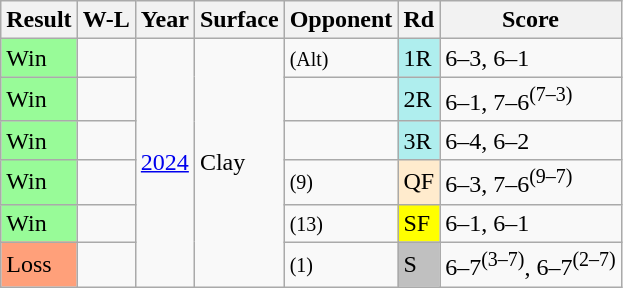<table class="wikitable sortable nowrap">
<tr>
<th scope="col">Result</th>
<th scope="col" class="unsortable">W-L</th>
<th scope="col">Year</th>
<th scope="col">Surface</th>
<th scope="col">Opponent</th>
<th scope="col">Rd</th>
<th scope="col" class="unsortable">Score</th>
</tr>
<tr>
<td bgcolor=98FB98>Win</td>
<td></td>
<td rowspan=6><a href='#'>2024</a></td>
<td rowspan=6>Clay</td>
<td> <small>(Alt)</small></td>
<td style="background:#afeeee;">1R</td>
<td>6–3, 6–1</td>
</tr>
<tr>
<td bgcolor=98FB98>Win</td>
<td></td>
<td></td>
<td style="background:#afeeee;">2R</td>
<td>6–1, 7–6<sup>(7–3)</sup></td>
</tr>
<tr>
<td bgcolor=98FB98>Win</td>
<td></td>
<td></td>
<td style="background:#afeeee;">3R</td>
<td>6–4, 6–2</td>
</tr>
<tr>
<td bgcolor=98FB98>Win</td>
<td></td>
<td> <small>(9)</small></td>
<td style="background:#ffebcd;" data-sort-value="6R">QF</td>
<td>6–3, 7–6<sup>(9–7)</sup></td>
</tr>
<tr>
<td bgcolor=98FB98>Win</td>
<td></td>
<td> <small>(13)</small></td>
<td style="background:yellow;" data-sort-value="7R">SF</td>
<td>6–1, 6–1</td>
</tr>
<tr>
<td bgcolor=FFA07A>Loss</td>
<td></td>
<td> <small>(1)</small></td>
<td style="background:silver;" data-sort-value="9R">S</td>
<td>6–7<sup>(3–7)</sup>, 6–7<sup>(2–7)</sup></td>
</tr>
</table>
